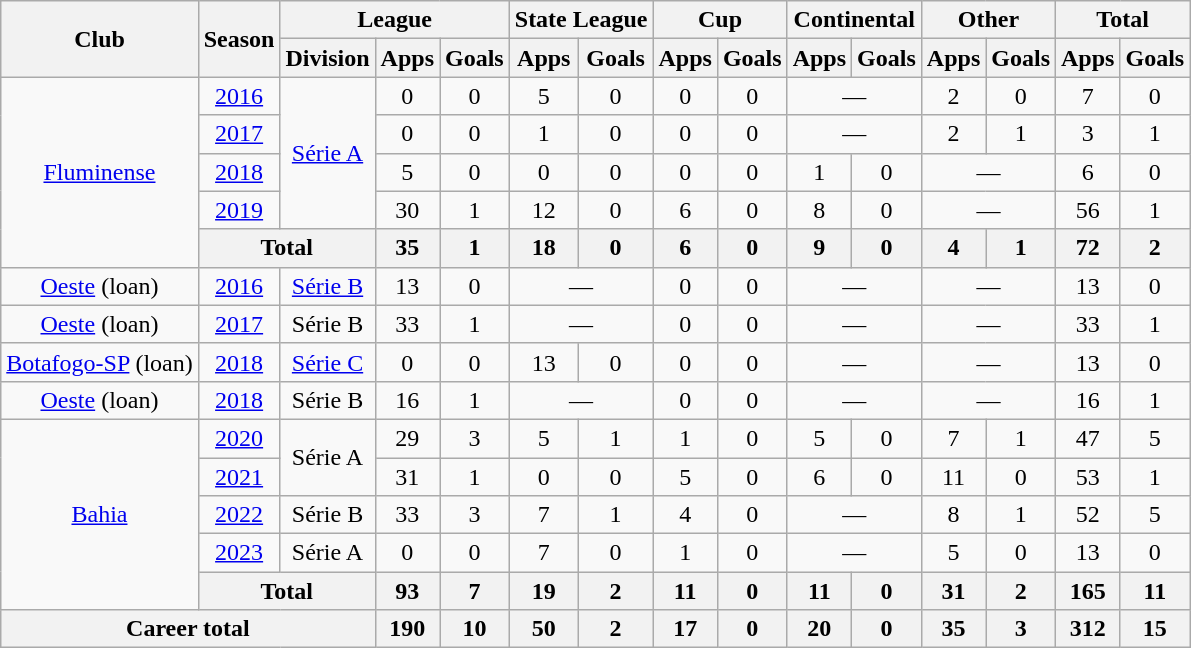<table class="wikitable" style="text-align: center">
<tr>
<th rowspan="2">Club</th>
<th rowspan="2">Season</th>
<th colspan="3">League</th>
<th colspan="2">State League</th>
<th colspan="2">Cup</th>
<th colspan="2">Continental</th>
<th colspan="2">Other</th>
<th colspan="2">Total</th>
</tr>
<tr>
<th>Division</th>
<th>Apps</th>
<th>Goals</th>
<th>Apps</th>
<th>Goals</th>
<th>Apps</th>
<th>Goals</th>
<th>Apps</th>
<th>Goals</th>
<th>Apps</th>
<th>Goals</th>
<th>Apps</th>
<th>Goals</th>
</tr>
<tr>
<td rowspan="5"><a href='#'>Fluminense</a></td>
<td><a href='#'>2016</a></td>
<td rowspan="4"><a href='#'>Série A</a></td>
<td>0</td>
<td>0</td>
<td>5</td>
<td>0</td>
<td>0</td>
<td>0</td>
<td colspan="2">—</td>
<td>2</td>
<td>0</td>
<td>7</td>
<td>0</td>
</tr>
<tr>
<td><a href='#'>2017</a></td>
<td>0</td>
<td>0</td>
<td>1</td>
<td>0</td>
<td>0</td>
<td>0</td>
<td colspan="2">—</td>
<td>2</td>
<td>1</td>
<td>3</td>
<td>1</td>
</tr>
<tr>
<td><a href='#'>2018</a></td>
<td>5</td>
<td>0</td>
<td>0</td>
<td>0</td>
<td>0</td>
<td>0</td>
<td>1</td>
<td>0</td>
<td colspan="2">—</td>
<td>6</td>
<td>0</td>
</tr>
<tr>
<td><a href='#'>2019</a></td>
<td>30</td>
<td>1</td>
<td>12</td>
<td>0</td>
<td>6</td>
<td>0</td>
<td>8</td>
<td>0</td>
<td colspan="2">—</td>
<td>56</td>
<td>1</td>
</tr>
<tr>
<th colspan="2">Total</th>
<th>35</th>
<th>1</th>
<th>18</th>
<th>0</th>
<th>6</th>
<th>0</th>
<th>9</th>
<th>0</th>
<th>4</th>
<th>1</th>
<th>72</th>
<th>2</th>
</tr>
<tr>
<td><a href='#'>Oeste</a> (loan)</td>
<td><a href='#'>2016</a></td>
<td><a href='#'>Série B</a></td>
<td>13</td>
<td>0</td>
<td colspan="2">—</td>
<td>0</td>
<td>0</td>
<td colspan="2">—</td>
<td colspan="2">—</td>
<td>13</td>
<td>0</td>
</tr>
<tr>
<td><a href='#'>Oeste</a> (loan)</td>
<td><a href='#'>2017</a></td>
<td>Série B</td>
<td>33</td>
<td>1</td>
<td colspan="2">—</td>
<td>0</td>
<td>0</td>
<td colspan="2">—</td>
<td colspan="2">—</td>
<td>33</td>
<td>1</td>
</tr>
<tr>
<td><a href='#'>Botafogo-SP</a> (loan)</td>
<td><a href='#'>2018</a></td>
<td><a href='#'>Série C</a></td>
<td>0</td>
<td>0</td>
<td>13</td>
<td>0</td>
<td>0</td>
<td>0</td>
<td colspan="2">—</td>
<td colspan="2">—</td>
<td>13</td>
<td>0</td>
</tr>
<tr>
<td><a href='#'>Oeste</a> (loan)</td>
<td><a href='#'>2018</a></td>
<td>Série B</td>
<td>16</td>
<td>1</td>
<td colspan="2">—</td>
<td>0</td>
<td>0</td>
<td colspan="2">—</td>
<td colspan="2">—</td>
<td>16</td>
<td>1</td>
</tr>
<tr>
<td rowspan="5"><a href='#'>Bahia</a></td>
<td><a href='#'>2020</a></td>
<td rowspan="2">Série A</td>
<td>29</td>
<td>3</td>
<td>5</td>
<td>1</td>
<td>1</td>
<td>0</td>
<td>5</td>
<td>0</td>
<td>7</td>
<td>1</td>
<td>47</td>
<td>5</td>
</tr>
<tr>
<td><a href='#'>2021</a></td>
<td>31</td>
<td>1</td>
<td>0</td>
<td>0</td>
<td>5</td>
<td>0</td>
<td>6</td>
<td>0</td>
<td>11</td>
<td>0</td>
<td>53</td>
<td>1</td>
</tr>
<tr>
<td><a href='#'>2022</a></td>
<td>Série B</td>
<td>33</td>
<td>3</td>
<td>7</td>
<td>1</td>
<td>4</td>
<td>0</td>
<td colspan="2">—</td>
<td>8</td>
<td>1</td>
<td>52</td>
<td>5</td>
</tr>
<tr>
<td><a href='#'>2023</a></td>
<td>Série A</td>
<td>0</td>
<td>0</td>
<td>7</td>
<td>0</td>
<td>1</td>
<td>0</td>
<td colspan="2">—</td>
<td>5</td>
<td>0</td>
<td>13</td>
<td>0</td>
</tr>
<tr>
<th colspan="2">Total</th>
<th>93</th>
<th>7</th>
<th>19</th>
<th>2</th>
<th>11</th>
<th>0</th>
<th>11</th>
<th>0</th>
<th>31</th>
<th>2</th>
<th>165</th>
<th>11</th>
</tr>
<tr>
<th colspan="3"><strong>Career total</strong></th>
<th>190</th>
<th>10</th>
<th>50</th>
<th>2</th>
<th>17</th>
<th>0</th>
<th>20</th>
<th>0</th>
<th>35</th>
<th>3</th>
<th>312</th>
<th>15</th>
</tr>
</table>
